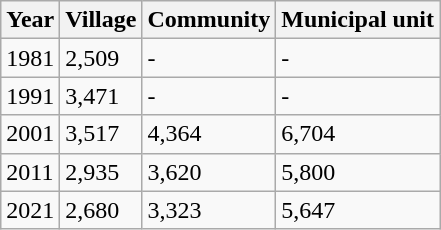<table class="wikitable">
<tr>
<th>Year</th>
<th>Village</th>
<th>Community</th>
<th>Municipal unit</th>
</tr>
<tr>
<td>1981</td>
<td>2,509</td>
<td>-</td>
<td>-</td>
</tr>
<tr>
<td>1991</td>
<td>3,471</td>
<td>-</td>
<td>-</td>
</tr>
<tr>
<td>2001</td>
<td>3,517</td>
<td>4,364</td>
<td>6,704</td>
</tr>
<tr>
<td>2011</td>
<td>2,935</td>
<td>3,620</td>
<td>5,800</td>
</tr>
<tr>
<td>2021</td>
<td>2,680</td>
<td>3,323</td>
<td>5,647</td>
</tr>
</table>
